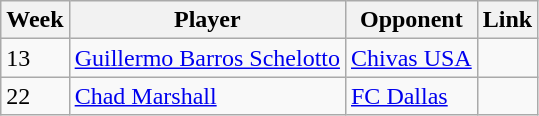<table class=wikitable>
<tr>
<th>Week</th>
<th>Player</th>
<th>Opponent</th>
<th>Link</th>
</tr>
<tr>
<td>13</td>
<td> <a href='#'>Guillermo Barros Schelotto</a></td>
<td><a href='#'>Chivas USA</a></td>
<td></td>
</tr>
<tr>
<td>22</td>
<td> <a href='#'>Chad Marshall</a></td>
<td><a href='#'>FC Dallas</a></td>
<td></td>
</tr>
</table>
